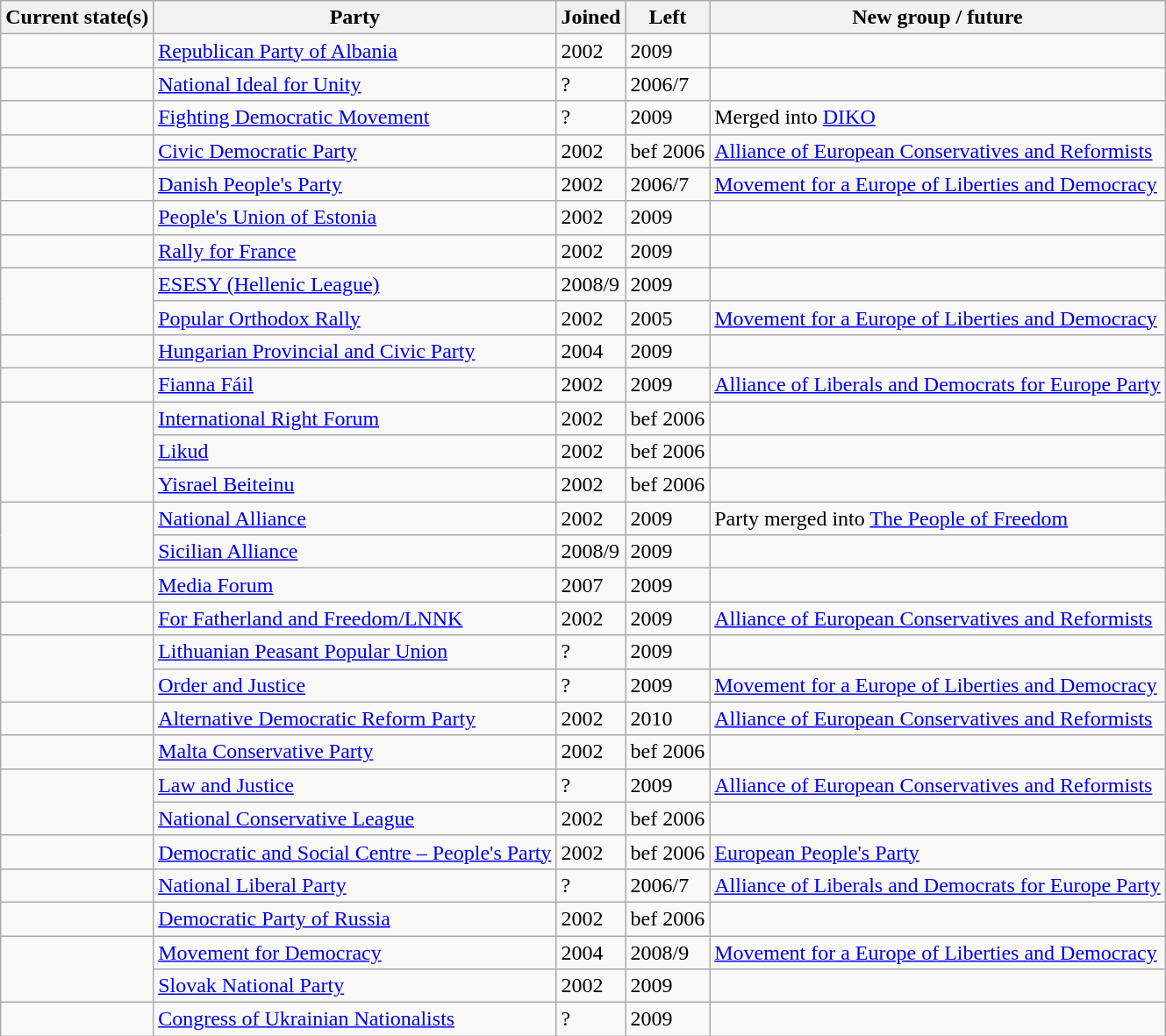<table class="wikitable">
<tr>
<th>Current state(s)</th>
<th>Party</th>
<th>Joined</th>
<th>Left</th>
<th>New group / future</th>
</tr>
<tr>
<td></td>
<td><a href='#'>Republican Party of Albania</a></td>
<td>2002</td>
<td>2009</td>
<td></td>
</tr>
<tr>
<td></td>
<td><a href='#'>National Ideal for Unity</a></td>
<td>?</td>
<td>2006/7</td>
<td></td>
</tr>
<tr>
<td></td>
<td><a href='#'>Fighting Democratic Movement</a></td>
<td>?</td>
<td>2009</td>
<td>Merged into <a href='#'>DIKO</a></td>
</tr>
<tr>
<td></td>
<td><a href='#'>Civic Democratic Party</a></td>
<td>2002</td>
<td>bef 2006</td>
<td><a href='#'>Alliance of European Conservatives and Reformists</a></td>
</tr>
<tr>
<td></td>
<td><a href='#'>Danish People's Party</a></td>
<td>2002</td>
<td>2006/7</td>
<td><a href='#'>Movement for a Europe of Liberties and Democracy</a></td>
</tr>
<tr>
<td></td>
<td><a href='#'>People's Union of Estonia</a></td>
<td>2002</td>
<td>2009</td>
<td></td>
</tr>
<tr>
<td></td>
<td><a href='#'>Rally for France</a></td>
<td>2002</td>
<td>2009</td>
<td></td>
</tr>
<tr>
<td rowspan="2"></td>
<td><a href='#'>ESESY (Hellenic League)</a></td>
<td>2008/9</td>
<td>2009</td>
<td></td>
</tr>
<tr>
<td><a href='#'>Popular Orthodox Rally</a></td>
<td>2002</td>
<td>2005</td>
<td><a href='#'>Movement for a Europe of Liberties and Democracy</a></td>
</tr>
<tr>
<td></td>
<td><a href='#'>Hungarian Provincial and Civic Party</a></td>
<td>2004</td>
<td>2009</td>
<td></td>
</tr>
<tr>
<td></td>
<td><a href='#'>Fianna Fáil</a></td>
<td>2002</td>
<td>2009</td>
<td><a href='#'>Alliance of Liberals and Democrats for Europe Party</a></td>
</tr>
<tr>
<td rowspan="3"></td>
<td><a href='#'>International Right Forum</a></td>
<td>2002</td>
<td>bef 2006</td>
<td></td>
</tr>
<tr>
<td><a href='#'>Likud</a></td>
<td>2002</td>
<td>bef 2006</td>
<td></td>
</tr>
<tr>
<td><a href='#'>Yisrael Beiteinu</a></td>
<td>2002</td>
<td>bef 2006</td>
<td></td>
</tr>
<tr>
<td rowspan="2"></td>
<td><a href='#'>National Alliance</a></td>
<td>2002</td>
<td>2009</td>
<td>Party merged into <a href='#'>The People of Freedom</a></td>
</tr>
<tr>
<td><a href='#'>Sicilian Alliance</a></td>
<td>2008/9</td>
<td>2009</td>
<td></td>
</tr>
<tr>
<td></td>
<td><a href='#'>Media Forum</a></td>
<td>2007</td>
<td>2009</td>
<td></td>
</tr>
<tr>
<td></td>
<td><a href='#'>For Fatherland and Freedom/LNNK</a></td>
<td>2002</td>
<td>2009</td>
<td><a href='#'>Alliance of European Conservatives and Reformists</a></td>
</tr>
<tr>
<td rowspan="2"></td>
<td><a href='#'>Lithuanian Peasant Popular Union</a></td>
<td>?</td>
<td>2009</td>
<td></td>
</tr>
<tr>
<td><a href='#'>Order and Justice</a></td>
<td>?</td>
<td>2009</td>
<td><a href='#'>Movement for a Europe of Liberties and Democracy</a></td>
</tr>
<tr>
<td></td>
<td><a href='#'>Alternative Democratic Reform Party</a></td>
<td>2002</td>
<td>2010</td>
<td><a href='#'>Alliance of European Conservatives and Reformists</a></td>
</tr>
<tr>
<td></td>
<td><a href='#'>Malta Conservative Party</a></td>
<td>2002</td>
<td>bef 2006</td>
<td></td>
</tr>
<tr>
<td rowspan="2"></td>
<td><a href='#'>Law and Justice</a></td>
<td>?</td>
<td>2009</td>
<td><a href='#'>Alliance of European Conservatives and Reformists</a></td>
</tr>
<tr>
<td><a href='#'>National Conservative League</a></td>
<td>2002</td>
<td>bef 2006</td>
<td></td>
</tr>
<tr>
<td></td>
<td><a href='#'>Democratic and Social Centre – People's Party</a></td>
<td>2002</td>
<td>bef 2006</td>
<td><a href='#'>European People's Party</a></td>
</tr>
<tr>
<td></td>
<td><a href='#'>National Liberal Party</a></td>
<td>?</td>
<td>2006/7</td>
<td><a href='#'>Alliance of Liberals and Democrats for Europe Party</a></td>
</tr>
<tr>
<td></td>
<td><a href='#'>Democratic Party of Russia</a></td>
<td>2002</td>
<td>bef 2006</td>
<td></td>
</tr>
<tr>
<td rowspan="2"></td>
<td><a href='#'>Movement for Democracy</a></td>
<td>2004</td>
<td>2008/9</td>
<td><a href='#'>Movement for a Europe of Liberties and Democracy</a></td>
</tr>
<tr>
<td><a href='#'>Slovak National Party</a></td>
<td>2002</td>
<td>2009</td>
<td></td>
</tr>
<tr>
<td></td>
<td><a href='#'>Congress of Ukrainian Nationalists</a></td>
<td>?</td>
<td>2009</td>
<td></td>
</tr>
</table>
